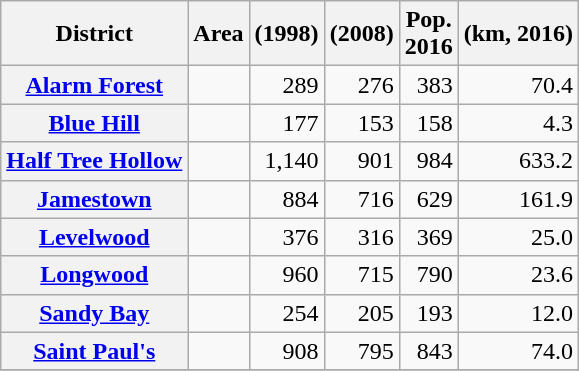<table class="wikitable sortable" style="text-align:right;">
<tr>
<th scope="col">District</th>
<th scope="col">Area</th>
<th scope="col"> (1998)</th>
<th scope="col"> (2008)</th>
<th>Pop.<br>2016</th>
<th scope="col"> (km, 2016)</th>
</tr>
<tr>
<th scope="row"><a href='#'>Alarm Forest</a></th>
<td></td>
<td>289</td>
<td>276</td>
<td>383</td>
<td>70.4</td>
</tr>
<tr>
<th scope="row"><a href='#'>Blue Hill</a></th>
<td></td>
<td>177</td>
<td>153</td>
<td>158</td>
<td>4.3</td>
</tr>
<tr>
<th scope="row"><a href='#'>Half Tree Hollow</a></th>
<td></td>
<td>1,140</td>
<td>901</td>
<td>984</td>
<td>633.2</td>
</tr>
<tr>
<th scope="row"><a href='#'>Jamestown</a></th>
<td></td>
<td>884</td>
<td>716</td>
<td>629</td>
<td>161.9</td>
</tr>
<tr>
<th scope="row"><a href='#'>Levelwood</a></th>
<td></td>
<td>376</td>
<td>316</td>
<td>369</td>
<td>25.0</td>
</tr>
<tr>
<th scope="row"><a href='#'>Longwood</a></th>
<td></td>
<td>960</td>
<td>715</td>
<td>790</td>
<td>23.6</td>
</tr>
<tr>
<th scope="row"><a href='#'>Sandy Bay</a></th>
<td></td>
<td>254</td>
<td>205</td>
<td>193</td>
<td>12.0</td>
</tr>
<tr>
<th scope="row"><a href='#'>Saint Paul's</a></th>
<td></td>
<td>908</td>
<td>795</td>
<td>843</td>
<td>74.0</td>
</tr>
<tr ||align="right"|  795||align="right"| 69.7 ||align="right"| 2>
</tr>
</table>
